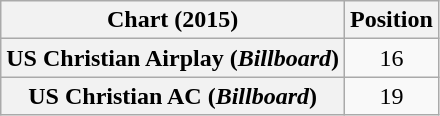<table class="wikitable plainrowheaders" style="text-align:center;">
<tr>
<th>Chart (2015)</th>
<th>Position</th>
</tr>
<tr>
<th scope="row">US Christian Airplay (<em>Billboard</em>)</th>
<td>16</td>
</tr>
<tr>
<th scope="row">US Christian AC (<em>Billboard</em>)</th>
<td>19</td>
</tr>
</table>
